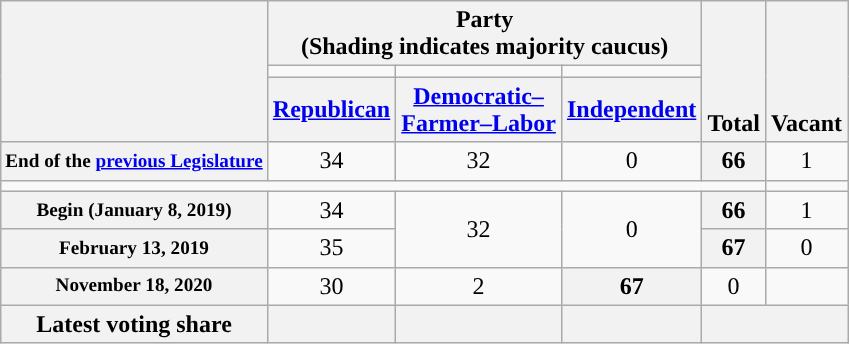<table class=wikitable style="text-align:center">
<tr style="vertical-align:bottom;">
<th rowspan=3></th>
<th colspan=3>Party <div>(Shading indicates majority caucus)</div></th>
<th rowspan=3>Total</th>
<th rowspan=3>Vacant</th>
</tr>
<tr>
<td style="background-color:"></td>
<td style="background-color:"></td>
<td style="background-color:"></td>
</tr>
<tr>
<th><a href='#'>Republican</a></th>
<th><a href='#'>Democratic–<br>Farmer–Labor</a></th>
<th><a href='#'>Independent</a></th>
</tr>
<tr>
<th nowrap style="font-size:80%">End of the <a href='#'>previous Legislature</a></th>
<td>34</td>
<td>32</td>
<td>0</td>
<th>66</th>
<td>1</td>
</tr>
<tr>
<td colspan=5></td>
</tr>
<tr>
<th nowrap style="font-size:80%">Begin (January 8, 2019)</th>
<td>34</td>
<td rowspan="2">32</td>
<td rowspan="2">0</td>
<th>66</th>
<td>1</td>
</tr>
<tr>
<th nowrap style="font-size:80%">February 13, 2019</th>
<td>35</td>
<th>67</th>
<td>0</td>
</tr>
<tr>
<th nowrap style="font-size:80%">November 18, 2020</th>
<td>30</td>
<td>2</td>
<th>67</th>
<td>0</td>
</tr>
<tr>
<th>Latest voting share</th>
<th></th>
<th></th>
<th></th>
<th colspan="2"></th>
</tr>
</table>
